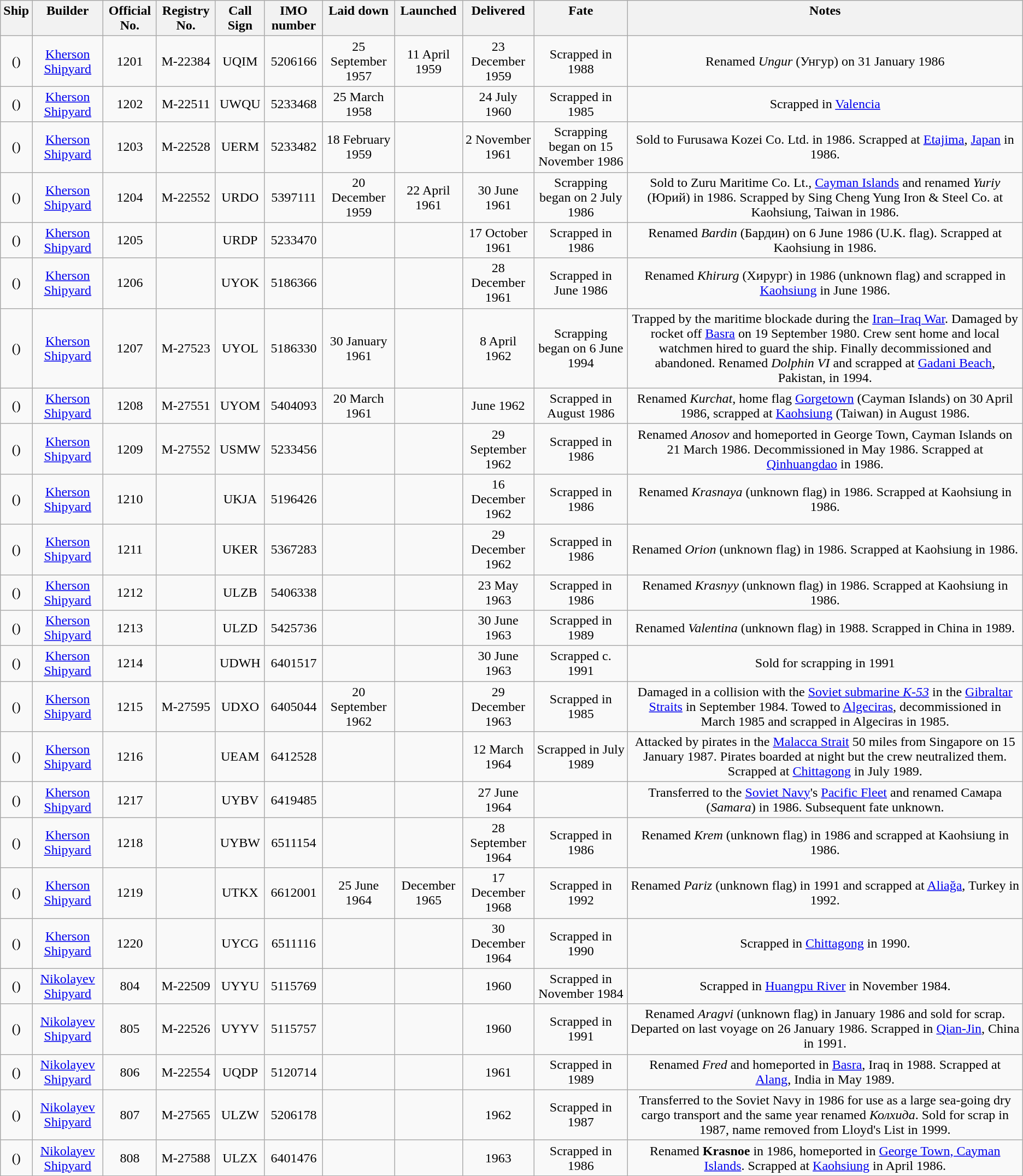<table class="wikitable">
<tr valign="top">
<th align= center>Ship</th>
<th align= center>Builder</th>
<th align= center>Official No.</th>
<th align= center>Registry No.</th>
<th align= center>Call Sign</th>
<th align= center>IMO number</th>
<th align= center>Laid down</th>
<th align= center>Launched</th>
<th align= center>Delivered</th>
<th align= center>Fate</th>
<th align= center>Notes</th>
</tr>
<tr valign="center">
<td align= center> ()</td>
<td align= center><a href='#'>Kherson Shipyard</a></td>
<td align= center>1201</td>
<td align= center>М-22384</td>
<td align= center>UQIM</td>
<td align= center>5206166</td>
<td align= center>25 September 1957</td>
<td align= center>11 April 1959</td>
<td align= center>23 December 1959</td>
<td align= center>Scrapped in 1988</td>
<td align= center>Renamed <em>Ungur</em> (Унгур) on 31 January 1986</td>
</tr>
<tr>
<td align= center> ()</td>
<td align= center><a href='#'>Kherson Shipyard</a></td>
<td align= center>1202</td>
<td align= center>М-22511</td>
<td align= center>UWQU</td>
<td align= center>5233468</td>
<td align= center>25 March 1958</td>
<td align= center></td>
<td align= center>24 July 1960</td>
<td align= center>Scrapped in 1985</td>
<td align= center>Scrapped in <a href='#'>Valencia</a></td>
</tr>
<tr>
<td align= center> ()</td>
<td align= center><a href='#'>Kherson Shipyard</a></td>
<td align= center>1203</td>
<td align= center>М-22528</td>
<td align= center>UERM</td>
<td align= center>5233482</td>
<td align= center>18 February 1959</td>
<td align= center></td>
<td align= center>2 November 1961</td>
<td align= center>Scrapping began on 15 November 1986</td>
<td align= center>Sold to Furusawa Kozei Co. Ltd. in 1986. Scrapped at <a href='#'>Etajima</a>, <a href='#'>Japan</a> in 1986.</td>
</tr>
<tr>
<td align= center> ()</td>
<td align= center><a href='#'>Kherson Shipyard</a></td>
<td align= center>1204</td>
<td align= center>М-22552</td>
<td align= center>URDO</td>
<td align= center>5397111</td>
<td align= center>20 December 1959</td>
<td align= center>22 April 1961</td>
<td align= center>30 June 1961</td>
<td align= center>Scrapping began on 2 July 1986</td>
<td align= center>Sold to Zuru Maritime Co. Lt., <a href='#'>Cayman Islands</a> and renamed <em>Yuriy</em> (Юрий) in 1986. Scrapped by Sing Cheng Yung Iron & Steel Co. at Kaohsiung, Taiwan in 1986.</td>
</tr>
<tr>
<td align= center> ()</td>
<td align= center><a href='#'>Kherson Shipyard</a></td>
<td align= center>1205</td>
<td align= center></td>
<td align= center>URDP</td>
<td align= center>5233470</td>
<td align= center></td>
<td align= center></td>
<td align= center>17 October 1961</td>
<td align= center>Scrapped in 1986</td>
<td align= center>Renamed <em>Bardin</em> (Бардин) on 6 June 1986 (U.K. flag). Scrapped at Kaohsiung in 1986.</td>
</tr>
<tr>
<td align= center> ()</td>
<td align= center><a href='#'>Kherson Shipyard</a></td>
<td align= center>1206</td>
<td align= center></td>
<td align= center>UYOK</td>
<td align= center>5186366</td>
<td align= center></td>
<td align= center></td>
<td align= center>28 December 1961</td>
<td align= center>Scrapped in June 1986</td>
<td align= center>Renamed <em>Khirurg</em> (Хирург) in 1986 (unknown flag) and scrapped in <a href='#'>Kaohsiung</a> in June 1986.</td>
</tr>
<tr>
<td align= center> ()</td>
<td align= center><a href='#'>Kherson Shipyard</a></td>
<td align= center>1207</td>
<td align= center>М-27523</td>
<td align= center>UYOL</td>
<td align= center>5186330</td>
<td align= center>30 January 1961</td>
<td align= center></td>
<td align= center>8 April 1962</td>
<td align= center>Scrapping began on 6 June 1994</td>
<td align= center>Trapped by the maritime blockade during the <a href='#'>Iran–Iraq War</a>. Damaged by rocket off <a href='#'>Basra</a> on 19 September 1980. Crew sent home and local watchmen hired to guard the ship. Finally decommissioned and abandoned. Renamed <em>Dolphin VI</em> and scrapped at <a href='#'>Gadani Beach</a>, Pakistan, in 1994.</td>
</tr>
<tr>
<td align= center> ()</td>
<td align= center><a href='#'>Kherson Shipyard</a></td>
<td align= center>1208</td>
<td align= center>М-27551</td>
<td align= center>UYOM</td>
<td align= center>5404093</td>
<td align= center>20 March 1961</td>
<td align= center></td>
<td align= center>June 1962</td>
<td align= center>Scrapped in August 1986</td>
<td align= center>Renamed <em>Kurchat</em>, home flag <a href='#'>Gorgetown</a> (Cayman Islands) on 30 April 1986, scrapped at <a href='#'>Kaohsiung</a> (Taiwan) in August 1986.</td>
</tr>
<tr>
<td align= center> ()</td>
<td align= center><a href='#'>Kherson Shipyard</a></td>
<td align= center>1209</td>
<td align= center>М-27552</td>
<td align= center>USMW</td>
<td align= center>5233456</td>
<td align= center></td>
<td align= center></td>
<td align= center>29 September 1962</td>
<td align= center>Scrapped in 1986</td>
<td align= center>Renamed <em>Anosov</em> and homeported in George Town, Cayman Islands on 21 March 1986. Decommissioned in May 1986. Scrapped at <a href='#'>Qinhuangdao</a> in 1986.</td>
</tr>
<tr>
<td align= center> ()</td>
<td align= center><a href='#'>Kherson Shipyard</a></td>
<td align= center>1210</td>
<td align= center></td>
<td align= center>UKJA</td>
<td align= center>5196426</td>
<td align= center></td>
<td align= center></td>
<td align= center>16 December 1962</td>
<td align= center>Scrapped in 1986</td>
<td align= center>Renamed <em>Krasnaya</em> (unknown flag) in 1986. Scrapped at Kaohsiung in 1986.</td>
</tr>
<tr>
<td align= center> ()</td>
<td align= center><a href='#'>Kherson Shipyard</a></td>
<td align= center>1211</td>
<td align= center></td>
<td align= center>UKER</td>
<td align= center>5367283</td>
<td align= center></td>
<td align= center></td>
<td align= center>29 December 1962</td>
<td align= center>Scrapped in 1986</td>
<td align= center>Renamed <em>Orion</em> (unknown flag) in 1986. Scrapped at Kaohsiung in 1986.</td>
</tr>
<tr>
<td align= center> ()</td>
<td align= center><a href='#'>Kherson Shipyard</a></td>
<td align= center>1212</td>
<td align= center></td>
<td align= center>ULZB</td>
<td align= center>5406338</td>
<td align= center></td>
<td align= center></td>
<td align= center>23 May 1963</td>
<td align= center>Scrapped in 1986</td>
<td align= center>Renamed <em>Krasnyy</em> (unknown flag) in 1986. Scrapped at Kaohsiung in 1986.</td>
</tr>
<tr>
<td align= center> ()</td>
<td align= center><a href='#'>Kherson Shipyard</a></td>
<td align= center>1213</td>
<td align= center></td>
<td align= center>ULZD</td>
<td align= center>5425736</td>
<td align= center></td>
<td align= center></td>
<td align= center>30 June 1963</td>
<td align= center>Scrapped in 1989</td>
<td align= center>Renamed <em>Valentina</em> (unknown flag) in 1988. Scrapped in China in 1989.</td>
</tr>
<tr>
<td align= center> ()</td>
<td align= center><a href='#'>Kherson Shipyard</a></td>
<td align= center>1214</td>
<td align= center></td>
<td align= center>UDWH</td>
<td align= center>6401517</td>
<td align= center></td>
<td align= center></td>
<td align= center>30 June 1963</td>
<td align= center>Scrapped c. 1991</td>
<td align= center>Sold for scrapping in 1991</td>
</tr>
<tr>
<td align= center> ()</td>
<td align= center><a href='#'>Kherson Shipyard</a></td>
<td align= center>1215</td>
<td align= center>М-27595</td>
<td align= center>UDXO</td>
<td align= center>6405044</td>
<td align= center>20 September 1962</td>
<td align= center></td>
<td align= center>29 December 1963</td>
<td align= center>Scrapped in 1985</td>
<td align= center>Damaged in a collision with the <a href='#'>Soviet submarine <em>K-53</em></a> in the <a href='#'>Gibraltar Straits</a>  in September 1984. Towed to <a href='#'>Algeciras</a>, decommissioned in March 1985 and scrapped in Algeciras in 1985.</td>
</tr>
<tr>
<td align= center> ()</td>
<td align= center><a href='#'>Kherson Shipyard</a></td>
<td align= center>1216</td>
<td align= center></td>
<td align= center>UEAM</td>
<td align= center>6412528</td>
<td align= center></td>
<td align= center></td>
<td align= center>12 March 1964</td>
<td align= center>Scrapped in July 1989</td>
<td align= center>Attacked by pirates in the <a href='#'>Malacca Strait</a> 50 miles from Singapore on 15 January 1987. Pirates boarded at night but the crew neutralized them. Scrapped at <a href='#'>Chittagong</a> in July 1989.</td>
</tr>
<tr>
<td align= center> ()</td>
<td align= center><a href='#'>Kherson Shipyard</a></td>
<td align= center>1217</td>
<td align= center></td>
<td align= center>UYBV</td>
<td align= center>6419485</td>
<td align= center></td>
<td align= center></td>
<td align= center>27 June 1964</td>
<td align= center></td>
<td align= center>Transferred to the <a href='#'>Soviet Navy</a>'s <a href='#'>Pacific Fleet</a> and renamed Самара (<em>Samara</em>) in 1986. Subsequent fate unknown.</td>
</tr>
<tr>
<td align= center> ()</td>
<td align= center><a href='#'>Kherson Shipyard</a></td>
<td align= center>1218</td>
<td align= center></td>
<td align= center>UYBW</td>
<td align= center>6511154</td>
<td align= center></td>
<td align= center></td>
<td align= center>28 September 1964</td>
<td align= center>Scrapped in 1986</td>
<td align= center>Renamed <em>Krem</em> (unknown flag) in 1986 and scrapped at Kaohsiung in 1986.</td>
</tr>
<tr>
<td align= center> ()</td>
<td align= center><a href='#'>Kherson Shipyard</a></td>
<td align= center>1219</td>
<td align= center></td>
<td align= center>UTKX</td>
<td align= center>6612001</td>
<td align= center>25 June 1964</td>
<td align= center>December 1965</td>
<td align= center>17 December 1968</td>
<td align= center>Scrapped in 1992</td>
<td align= center>Renamed <em>Pariz</em> (unknown flag) in 1991 and scrapped at <a href='#'>Aliağa</a>, Turkey in 1992.</td>
</tr>
<tr>
<td align= center> ()</td>
<td align= center><a href='#'>Kherson Shipyard</a></td>
<td align= center>1220</td>
<td align= center></td>
<td align= center>UYCG</td>
<td align= center>6511116</td>
<td align= center></td>
<td align= center></td>
<td align= center>30 December 1964</td>
<td align= center>Scrapped in 1990</td>
<td align= center>Scrapped in <a href='#'>Chittagong</a> in 1990.</td>
</tr>
<tr>
<td align= center> ()</td>
<td align= center><a href='#'>Nikolayev Shipyard</a></td>
<td align= center>804</td>
<td align= center>М-22509</td>
<td align= center>UYYU</td>
<td align= center>5115769</td>
<td align= center></td>
<td align= center></td>
<td align= center>1960</td>
<td align= center>Scrapped in November 1984</td>
<td align= center>Scrapped in <a href='#'>Huangpu River</a> in November 1984.</td>
</tr>
<tr>
<td align= center> ()</td>
<td align= center><a href='#'>Nikolayev Shipyard</a></td>
<td align= center>805</td>
<td align= center>М-22526</td>
<td align= center>UYYV</td>
<td align= center>5115757</td>
<td align= center></td>
<td align= center></td>
<td align= center>1960</td>
<td align= center>Scrapped in 1991</td>
<td align= center>Renamed <em>Aragvi</em> (unknown flag) in January 1986 and sold for scrap. Departed on last voyage on 26 January 1986. Scrapped in <a href='#'>Qian-Jin</a>, China in 1991.</td>
</tr>
<tr>
<td align= center> ()</td>
<td align= center><a href='#'>Nikolayev Shipyard</a></td>
<td align= center>806</td>
<td align= center>М-22554</td>
<td align= center>UQDP</td>
<td align= center>5120714</td>
<td align= center></td>
<td align= center></td>
<td align= center>1961</td>
<td align= center>Scrapped in 1989</td>
<td align= center>Renamed <em>Fred</em> and homeported in <a href='#'>Basra</a>, Iraq in 1988. Scrapped at <a href='#'>Alang</a>, India in May 1989.</td>
</tr>
<tr>
<td align= center> ()</td>
<td align= center><a href='#'>Nikolayev Shipyard</a></td>
<td align= center>807</td>
<td align= center>М-27565</td>
<td align= center>ULZW</td>
<td align= center>5206178</td>
<td align= center></td>
<td align= center></td>
<td align= center>1962</td>
<td align= center>Scrapped in 1987</td>
<td align= center>Transferred to the Soviet Navy in 1986 for use as a large sea-going dry cargo transport and the same year renamed <em>Колхида</em>. Sold for scrap in 1987, name removed from Lloyd's List in 1999.</td>
</tr>
<tr>
<td align= center> ()</td>
<td align= center><a href='#'>Nikolayev Shipyard</a></td>
<td align= center>808</td>
<td align= center>М-27588</td>
<td align= center>ULZX</td>
<td align= center>6401476</td>
<td align= center></td>
<td align= center></td>
<td align= center>1963</td>
<td align= center>Scrapped in 1986</td>
<td align= center>Renamed <strong>Krasnое</strong> in 1986, homeported in <a href='#'>George Town, Cayman Islands</a>. Scrapped at <a href='#'>Kaohsiung</a> in April 1986.</td>
</tr>
<tr>
</tr>
</table>
